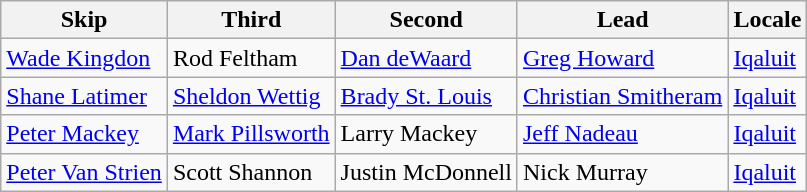<table class="wikitable">
<tr>
<th scope="col">Skip</th>
<th scope="col">Third</th>
<th scope="col">Second</th>
<th scope="col">Lead</th>
<th scope="col">Locale</th>
</tr>
<tr>
<td><a href='#'>Wade Kingdon</a></td>
<td>Rod Feltham</td>
<td><a href='#'>Dan deWaard</a></td>
<td><a href='#'>Greg Howard</a></td>
<td><a href='#'>Iqaluit</a></td>
</tr>
<tr>
<td><a href='#'>Shane Latimer</a></td>
<td><a href='#'>Sheldon Wettig</a></td>
<td><a href='#'>Brady St. Louis</a></td>
<td><a href='#'>Christian Smitheram</a></td>
<td><a href='#'>Iqaluit</a></td>
</tr>
<tr>
<td><a href='#'>Peter Mackey</a></td>
<td><a href='#'>Mark Pillsworth</a></td>
<td>Larry Mackey</td>
<td><a href='#'>Jeff Nadeau</a></td>
<td><a href='#'>Iqaluit</a></td>
</tr>
<tr>
<td><a href='#'>Peter Van Strien</a></td>
<td>Scott Shannon</td>
<td>Justin McDonnell</td>
<td>Nick Murray</td>
<td><a href='#'>Iqaluit</a></td>
</tr>
</table>
